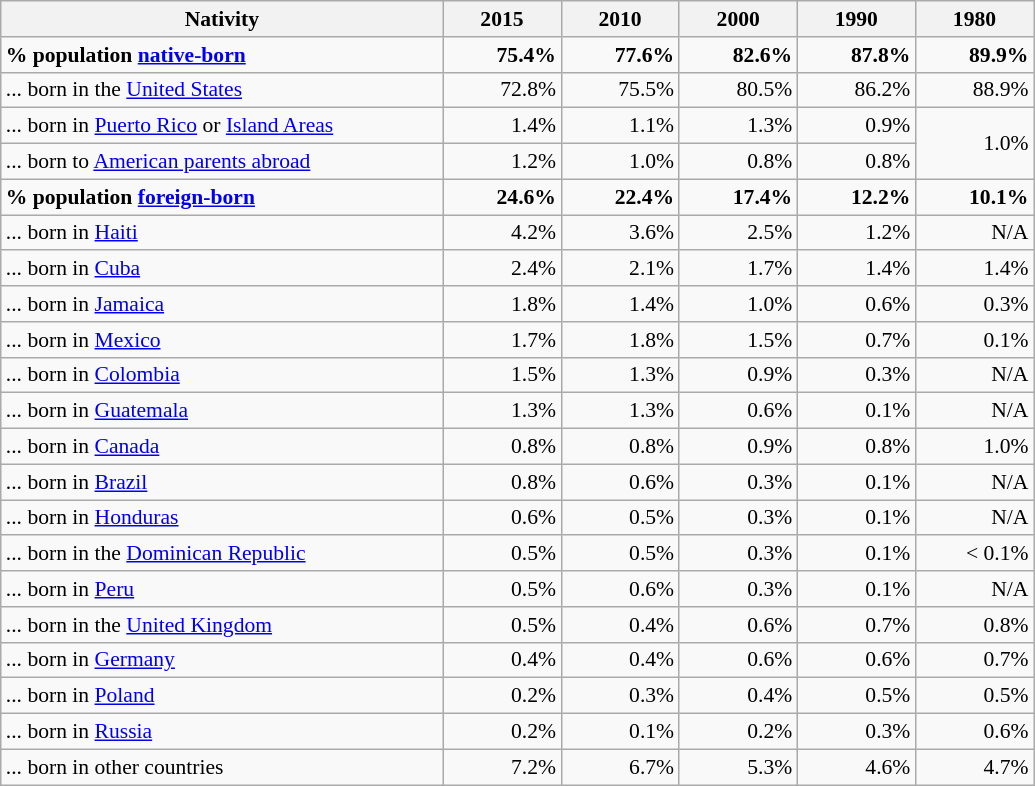<table class="wikitable" style="font-size: 90%; text-align: right;">
<tr>
<th style="width: 20em;">Nativity</th>
<th style="width: 5em;">2015</th>
<th style="width: 5em;">2010</th>
<th style="width: 5em;">2000</th>
<th style="width: 5em;">1990</th>
<th style="width: 5em;">1980</th>
</tr>
<tr>
<td style="text-align:left"><strong>% population <a href='#'>native-born</a></strong></td>
<td><strong>75.4%</strong></td>
<td><strong>77.6%</strong></td>
<td><strong>82.6%</strong></td>
<td><strong>87.8%</strong></td>
<td><strong>89.9%</strong></td>
</tr>
<tr>
<td style="text-align:left">... born in the <a href='#'>United States</a></td>
<td>72.8%</td>
<td>75.5%</td>
<td>80.5%</td>
<td>86.2%</td>
<td>88.9%</td>
</tr>
<tr>
<td style="text-align:left">... born in <a href='#'>Puerto Rico</a> or <a href='#'>Island Areas</a></td>
<td>1.4%</td>
<td>1.1%</td>
<td>1.3%</td>
<td>0.9%</td>
<td rowspan="2">1.0%</td>
</tr>
<tr>
<td style="text-align:left">... born to <a href='#'>American parents abroad</a></td>
<td>1.2%</td>
<td>1.0%</td>
<td>0.8%</td>
<td>0.8%</td>
</tr>
<tr>
<td style="text-align:left"><strong>% population <a href='#'>foreign-born</a></strong></td>
<td><strong>24.6%</strong></td>
<td><strong>22.4%</strong></td>
<td><strong>17.4%</strong></td>
<td><strong>12.2%</strong></td>
<td><strong>10.1%</strong></td>
</tr>
<tr>
<td style="text-align:left">... born in <a href='#'>Haiti</a></td>
<td>4.2%</td>
<td>3.6%</td>
<td>2.5%</td>
<td>1.2%</td>
<td>N/A</td>
</tr>
<tr>
<td style="text-align:left">... born in <a href='#'>Cuba</a></td>
<td>2.4%</td>
<td>2.1%</td>
<td>1.7%</td>
<td>1.4%</td>
<td>1.4%</td>
</tr>
<tr>
<td style="text-align:left">... born in <a href='#'>Jamaica</a></td>
<td>1.8%</td>
<td>1.4%</td>
<td>1.0%</td>
<td>0.6%</td>
<td>0.3%</td>
</tr>
<tr>
<td style="text-align:left">... born in <a href='#'>Mexico</a></td>
<td>1.7%</td>
<td>1.8%</td>
<td>1.5%</td>
<td>0.7%</td>
<td>0.1%</td>
</tr>
<tr>
<td style="text-align:left">... born in <a href='#'>Colombia</a></td>
<td>1.5%</td>
<td>1.3%</td>
<td>0.9%</td>
<td>0.3%</td>
<td>N/A</td>
</tr>
<tr>
<td style="text-align:left">... born in <a href='#'>Guatemala</a></td>
<td>1.3%</td>
<td>1.3%</td>
<td>0.6%</td>
<td>0.1%</td>
<td>N/A</td>
</tr>
<tr>
<td style="text-align:left">... born in <a href='#'>Canada</a></td>
<td>0.8%</td>
<td>0.8%</td>
<td>0.9%</td>
<td>0.8%</td>
<td>1.0%</td>
</tr>
<tr>
<td style="text-align:left">... born in <a href='#'>Brazil</a></td>
<td>0.8%</td>
<td>0.6%</td>
<td>0.3%</td>
<td>0.1%</td>
<td>N/A</td>
</tr>
<tr>
<td style="text-align:left">... born in <a href='#'>Honduras</a></td>
<td>0.6%</td>
<td>0.5%</td>
<td>0.3%</td>
<td>0.1%</td>
<td>N/A</td>
</tr>
<tr>
<td style="text-align:left">... born in the <a href='#'>Dominican Republic</a></td>
<td>0.5%</td>
<td>0.5%</td>
<td>0.3%</td>
<td>0.1%</td>
<td>< 0.1%</td>
</tr>
<tr>
<td style="text-align:left">... born in <a href='#'>Peru</a></td>
<td>0.5%</td>
<td>0.6%</td>
<td>0.3%</td>
<td>0.1%</td>
<td>N/A</td>
</tr>
<tr>
<td style="text-align:left">... born in the <a href='#'>United Kingdom</a></td>
<td>0.5%</td>
<td>0.4%</td>
<td>0.6%</td>
<td>0.7%</td>
<td>0.8%</td>
</tr>
<tr>
<td style="text-align:left">... born in <a href='#'>Germany</a></td>
<td>0.4%</td>
<td>0.4%</td>
<td>0.6%</td>
<td>0.6%</td>
<td>0.7%</td>
</tr>
<tr>
<td style="text-align:left">... born in <a href='#'>Poland</a></td>
<td>0.2%</td>
<td>0.3%</td>
<td>0.4%</td>
<td>0.5%</td>
<td>0.5%</td>
</tr>
<tr>
<td style="text-align:left">... born in <a href='#'>Russia</a></td>
<td>0.2%</td>
<td>0.1%</td>
<td>0.2%</td>
<td>0.3%</td>
<td>0.6%</td>
</tr>
<tr>
<td style="text-align:left">... born in other countries</td>
<td>7.2%</td>
<td>6.7%</td>
<td>5.3%</td>
<td>4.6%</td>
<td>4.7%</td>
</tr>
</table>
